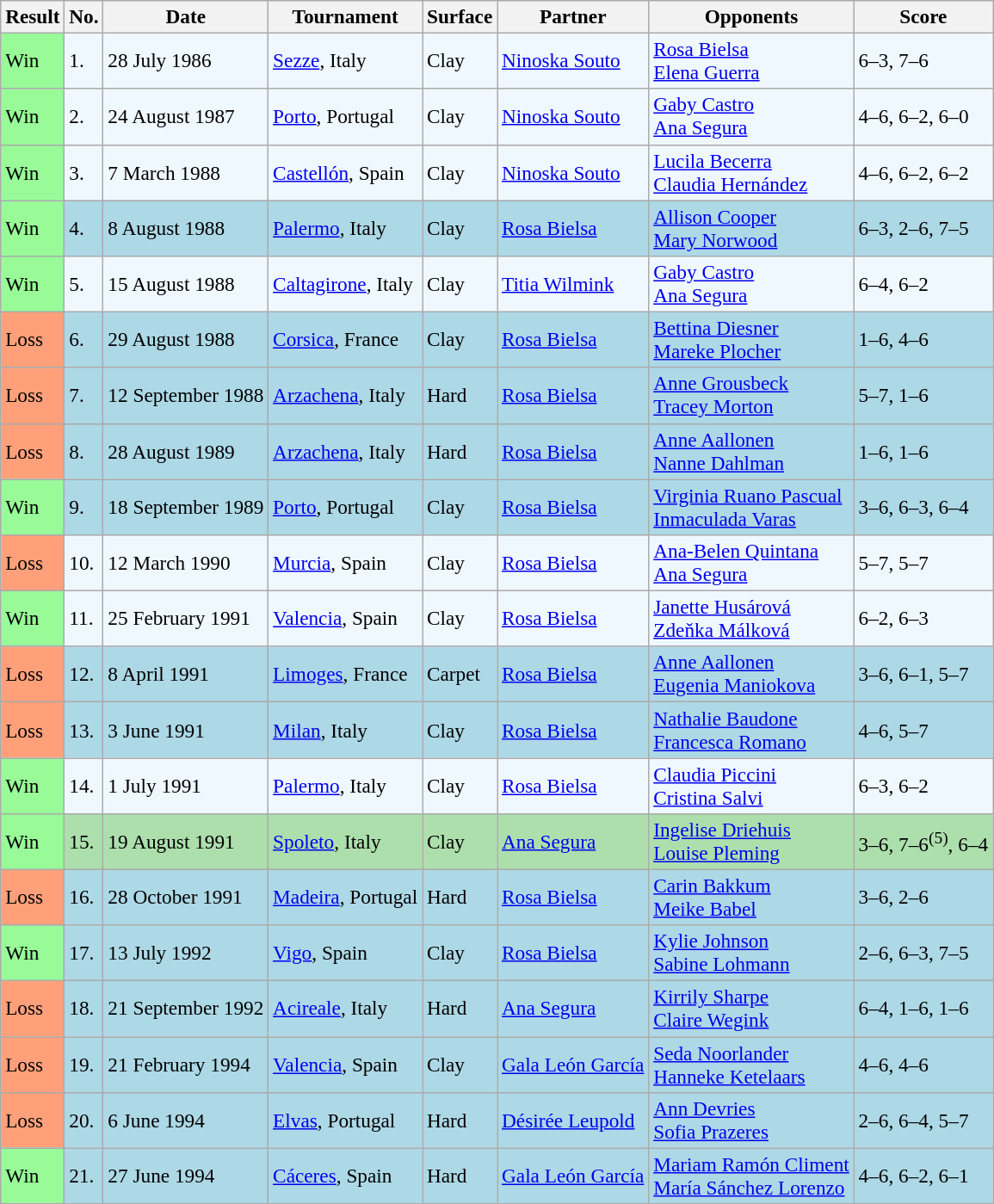<table class="sortable wikitable" style="font-size:97%">
<tr>
<th>Result</th>
<th>No.</th>
<th>Date</th>
<th>Tournament</th>
<th>Surface</th>
<th>Partner</th>
<th>Opponents</th>
<th>Score</th>
</tr>
<tr bgcolor="#f0f8ff">
<td style="background:#98fb98;">Win</td>
<td>1.</td>
<td>28 July 1986</td>
<td><a href='#'>Sezze</a>, Italy</td>
<td>Clay</td>
<td> <a href='#'>Ninoska Souto</a></td>
<td> <a href='#'>Rosa Bielsa</a> <br>  <a href='#'>Elena Guerra</a></td>
<td>6–3, 7–6</td>
</tr>
<tr bgcolor="#f0f8ff">
<td style="background:#98fb98;">Win</td>
<td>2.</td>
<td>24 August 1987</td>
<td><a href='#'>Porto</a>, Portugal</td>
<td>Clay</td>
<td> <a href='#'>Ninoska Souto</a></td>
<td> <a href='#'>Gaby Castro</a> <br>  <a href='#'>Ana Segura</a></td>
<td>4–6, 6–2, 6–0</td>
</tr>
<tr bgcolor="#f0f8ff">
<td style="background:#98fb98;">Win</td>
<td>3.</td>
<td>7 March 1988</td>
<td><a href='#'>Castellón</a>, Spain</td>
<td>Clay</td>
<td> <a href='#'>Ninoska Souto</a></td>
<td> <a href='#'>Lucila Becerra</a> <br>  <a href='#'>Claudia Hernández</a></td>
<td>4–6, 6–2, 6–2</td>
</tr>
<tr style="background:lightblue;">
<td style="background:#98fb98;">Win</td>
<td>4.</td>
<td>8 August 1988</td>
<td><a href='#'>Palermo</a>, Italy</td>
<td>Clay</td>
<td> <a href='#'>Rosa Bielsa</a></td>
<td> <a href='#'>Allison Cooper</a> <br>  <a href='#'>Mary Norwood</a></td>
<td>6–3, 2–6, 7–5</td>
</tr>
<tr style="background:#f0f8ff;">
<td style="background:#98fb98;">Win</td>
<td>5.</td>
<td>15 August 1988</td>
<td><a href='#'>Caltagirone</a>, Italy</td>
<td>Clay</td>
<td> <a href='#'>Titia Wilmink</a></td>
<td> <a href='#'>Gaby Castro</a> <br>  <a href='#'>Ana Segura</a></td>
<td>6–4, 6–2</td>
</tr>
<tr style="background:lightblue;">
<td style="background:#ffa07a;">Loss</td>
<td>6.</td>
<td>29 August 1988</td>
<td><a href='#'>Corsica</a>, France</td>
<td>Clay</td>
<td> <a href='#'>Rosa Bielsa</a></td>
<td> <a href='#'>Bettina Diesner</a> <br>  <a href='#'>Mareke Plocher</a></td>
<td>1–6, 4–6</td>
</tr>
<tr style="background:lightblue;">
<td style="background:#ffa07a;">Loss</td>
<td>7.</td>
<td>12 September 1988</td>
<td><a href='#'>Arzachena</a>, Italy</td>
<td>Hard</td>
<td> <a href='#'>Rosa Bielsa</a></td>
<td> <a href='#'>Anne Grousbeck</a> <br>  <a href='#'>Tracey Morton</a></td>
<td>5–7, 1–6</td>
</tr>
<tr style="background:lightblue;">
<td style="background:#ffa07a;">Loss</td>
<td>8.</td>
<td>28 August 1989</td>
<td><a href='#'>Arzachena</a>, Italy</td>
<td>Hard</td>
<td> <a href='#'>Rosa Bielsa</a></td>
<td> <a href='#'>Anne Aallonen</a> <br>  <a href='#'>Nanne Dahlman</a></td>
<td>1–6, 1–6</td>
</tr>
<tr style="background:lightblue;">
<td style="background:#98fb98;">Win</td>
<td>9.</td>
<td>18 September 1989</td>
<td><a href='#'>Porto</a>, Portugal</td>
<td>Clay</td>
<td> <a href='#'>Rosa Bielsa</a></td>
<td> <a href='#'>Virginia Ruano Pascual</a> <br>  <a href='#'>Inmaculada Varas</a></td>
<td>3–6, 6–3, 6–4</td>
</tr>
<tr bgcolor="#f0f8ff">
<td style="background:#ffa07a;">Loss</td>
<td>10.</td>
<td>12 March 1990</td>
<td><a href='#'>Murcia</a>, Spain</td>
<td>Clay</td>
<td> <a href='#'>Rosa Bielsa</a></td>
<td> <a href='#'>Ana-Belen Quintana</a> <br>  <a href='#'>Ana Segura</a></td>
<td>5–7, 5–7</td>
</tr>
<tr bgcolor="#f0f8ff">
<td style="background:#98fb98;">Win</td>
<td>11.</td>
<td>25 February 1991</td>
<td><a href='#'>Valencia</a>, Spain</td>
<td>Clay</td>
<td> <a href='#'>Rosa Bielsa</a></td>
<td> <a href='#'>Janette Husárová</a> <br>  <a href='#'>Zdeňka Málková</a></td>
<td>6–2, 6–3</td>
</tr>
<tr style="background:lightblue;">
<td style="background:#ffa07a;">Loss</td>
<td>12.</td>
<td>8 April 1991</td>
<td><a href='#'>Limoges</a>, France</td>
<td>Carpet</td>
<td> <a href='#'>Rosa Bielsa</a></td>
<td> <a href='#'>Anne Aallonen</a> <br>  <a href='#'>Eugenia Maniokova</a></td>
<td>3–6, 6–1, 5–7</td>
</tr>
<tr style="background:lightblue;">
<td style="background:#ffa07a;">Loss</td>
<td>13.</td>
<td>3 June 1991</td>
<td><a href='#'>Milan</a>, Italy</td>
<td>Clay</td>
<td> <a href='#'>Rosa Bielsa</a></td>
<td> <a href='#'>Nathalie Baudone</a> <br>  <a href='#'>Francesca Romano</a></td>
<td>4–6, 5–7</td>
</tr>
<tr bgcolor="#f0f8ff">
<td style="background:#98fb98;">Win</td>
<td>14.</td>
<td>1 July 1991</td>
<td><a href='#'>Palermo</a>, Italy</td>
<td>Clay</td>
<td> <a href='#'>Rosa Bielsa</a></td>
<td> <a href='#'>Claudia Piccini</a> <br>  <a href='#'>Cristina Salvi</a></td>
<td>6–3, 6–2</td>
</tr>
<tr style="background:#addfad;">
<td style="background:#98fb98;">Win</td>
<td>15.</td>
<td>19 August 1991</td>
<td><a href='#'>Spoleto</a>, Italy</td>
<td>Clay</td>
<td> <a href='#'>Ana Segura</a></td>
<td> <a href='#'>Ingelise Driehuis</a> <br>  <a href='#'>Louise Pleming</a></td>
<td>3–6, 7–6<sup>(5)</sup>, 6–4</td>
</tr>
<tr style="background:lightblue;">
<td style="background:#ffa07a;">Loss</td>
<td>16.</td>
<td>28 October 1991</td>
<td><a href='#'>Madeira</a>, Portugal</td>
<td>Hard</td>
<td> <a href='#'>Rosa Bielsa</a></td>
<td> <a href='#'>Carin Bakkum</a> <br>  <a href='#'>Meike Babel</a></td>
<td>3–6, 2–6</td>
</tr>
<tr style="background:lightblue;">
<td style="background:#98fb98;">Win</td>
<td>17.</td>
<td>13 July 1992</td>
<td><a href='#'>Vigo</a>, Spain</td>
<td>Clay</td>
<td> <a href='#'>Rosa Bielsa</a></td>
<td> <a href='#'>Kylie Johnson</a> <br>  <a href='#'>Sabine Lohmann</a></td>
<td>2–6, 6–3, 7–5</td>
</tr>
<tr style="background:lightblue;">
<td style="background:#ffa07a;">Loss</td>
<td>18.</td>
<td>21 September 1992</td>
<td><a href='#'>Acireale</a>, Italy</td>
<td>Hard</td>
<td> <a href='#'>Ana Segura</a></td>
<td> <a href='#'>Kirrily Sharpe</a> <br>  <a href='#'>Claire Wegink</a></td>
<td>6–4, 1–6, 1–6</td>
</tr>
<tr style="background:lightblue;">
<td style="background:#ffa07a;">Loss</td>
<td>19.</td>
<td>21 February 1994</td>
<td><a href='#'>Valencia</a>, Spain</td>
<td>Clay</td>
<td> <a href='#'>Gala León García</a></td>
<td> <a href='#'>Seda Noorlander</a> <br>  <a href='#'>Hanneke Ketelaars</a></td>
<td>4–6, 4–6</td>
</tr>
<tr style="background:lightblue;">
<td style="background:#ffa07a;">Loss</td>
<td>20.</td>
<td>6 June 1994</td>
<td><a href='#'>Elvas</a>, Portugal</td>
<td>Hard</td>
<td> <a href='#'>Désirée Leupold</a></td>
<td> <a href='#'>Ann Devries</a> <br>  <a href='#'>Sofia Prazeres</a></td>
<td>2–6, 6–4, 5–7</td>
</tr>
<tr style="background:lightblue;">
<td style="background:#98fb98;">Win</td>
<td>21.</td>
<td>27 June 1994</td>
<td><a href='#'>Cáceres</a>, Spain</td>
<td>Hard</td>
<td> <a href='#'>Gala León García</a></td>
<td> <a href='#'>Mariam Ramón Climent</a> <br>  <a href='#'>María Sánchez Lorenzo</a></td>
<td>4–6, 6–2, 6–1</td>
</tr>
</table>
